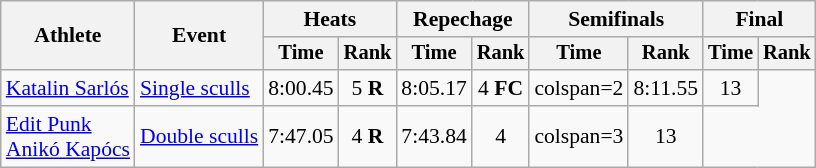<table class="wikitable" style="font-size:90%">
<tr>
<th rowspan="2">Athlete</th>
<th rowspan="2">Event</th>
<th colspan="2">Heats</th>
<th colspan="2">Repechage</th>
<th colspan="2">Semifinals</th>
<th colspan="2">Final</th>
</tr>
<tr style="font-size:95%">
<th>Time</th>
<th>Rank</th>
<th>Time</th>
<th>Rank</th>
<th>Time</th>
<th>Rank</th>
<th>Time</th>
<th>Rank</th>
</tr>
<tr align=center>
<td align=left><a href='#'>Katalin Sarlós</a></td>
<td align=left><a href='#'>Single sculls</a></td>
<td>8:00.45</td>
<td>5 <strong>R</strong></td>
<td>8:05.17</td>
<td>4 <strong>FC</strong></td>
<td>colspan=2</td>
<td>8:11.55</td>
<td>13</td>
</tr>
<tr align=center>
<td align=left><a href='#'>Edit Punk</a><br><a href='#'>Anikó Kapócs</a></td>
<td align=left><a href='#'>Double sculls</a></td>
<td>7:47.05</td>
<td>4 <strong>R</strong></td>
<td>7:43.84</td>
<td>4</td>
<td>colspan=3</td>
<td>13</td>
</tr>
</table>
